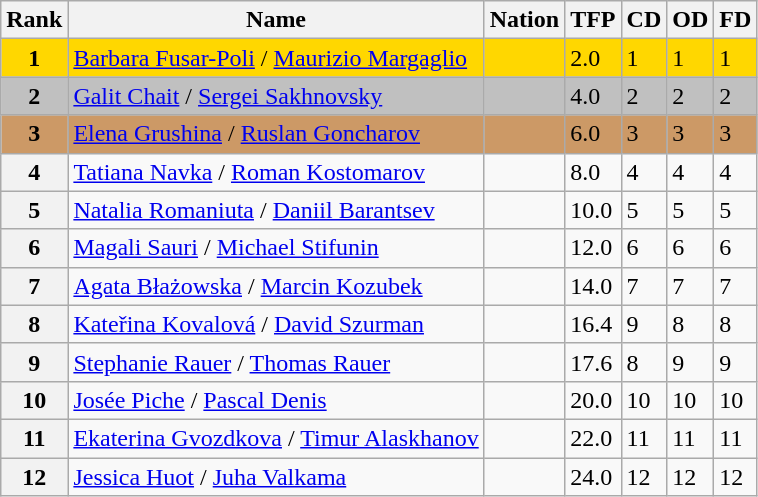<table class="wikitable">
<tr>
<th>Rank</th>
<th>Name</th>
<th>Nation</th>
<th>TFP</th>
<th>CD</th>
<th>OD</th>
<th>FD</th>
</tr>
<tr bgcolor="gold">
<td align="center"><strong>1</strong></td>
<td><a href='#'>Barbara Fusar-Poli</a> / <a href='#'>Maurizio Margaglio</a></td>
<td></td>
<td>2.0</td>
<td>1</td>
<td>1</td>
<td>1</td>
</tr>
<tr bgcolor="silver">
<td align="center"><strong>2</strong></td>
<td><a href='#'>Galit Chait</a> / <a href='#'>Sergei Sakhnovsky</a></td>
<td></td>
<td>4.0</td>
<td>2</td>
<td>2</td>
<td>2</td>
</tr>
<tr bgcolor="cc9966">
<td align="center"><strong>3</strong></td>
<td><a href='#'>Elena Grushina</a> / <a href='#'>Ruslan Goncharov</a></td>
<td></td>
<td>6.0</td>
<td>3</td>
<td>3</td>
<td>3</td>
</tr>
<tr>
<th>4</th>
<td><a href='#'>Tatiana Navka</a> / <a href='#'>Roman Kostomarov</a></td>
<td></td>
<td>8.0</td>
<td>4</td>
<td>4</td>
<td>4</td>
</tr>
<tr>
<th>5</th>
<td><a href='#'>Natalia Romaniuta</a> / <a href='#'>Daniil Barantsev</a></td>
<td></td>
<td>10.0</td>
<td>5</td>
<td>5</td>
<td>5</td>
</tr>
<tr>
<th>6</th>
<td><a href='#'>Magali Sauri</a> / <a href='#'>Michael Stifunin</a></td>
<td></td>
<td>12.0</td>
<td>6</td>
<td>6</td>
<td>6</td>
</tr>
<tr>
<th>7</th>
<td><a href='#'>Agata Błażowska</a> / <a href='#'>Marcin Kozubek</a></td>
<td></td>
<td>14.0</td>
<td>7</td>
<td>7</td>
<td>7</td>
</tr>
<tr>
<th>8</th>
<td><a href='#'>Kateřina Kovalová</a> / <a href='#'>David Szurman</a></td>
<td></td>
<td>16.4</td>
<td>9</td>
<td>8</td>
<td>8</td>
</tr>
<tr>
<th>9</th>
<td><a href='#'>Stephanie Rauer</a> / <a href='#'>Thomas Rauer</a></td>
<td></td>
<td>17.6</td>
<td>8</td>
<td>9</td>
<td>9</td>
</tr>
<tr>
<th>10</th>
<td><a href='#'>Josée Piche</a> / <a href='#'>Pascal Denis</a></td>
<td></td>
<td>20.0</td>
<td>10</td>
<td>10</td>
<td>10</td>
</tr>
<tr>
<th>11</th>
<td><a href='#'>Ekaterina Gvozdkova</a> / <a href='#'>Timur Alaskhanov</a></td>
<td></td>
<td>22.0</td>
<td>11</td>
<td>11</td>
<td>11</td>
</tr>
<tr>
<th>12</th>
<td><a href='#'>Jessica Huot</a> / <a href='#'>Juha Valkama</a></td>
<td></td>
<td>24.0</td>
<td>12</td>
<td>12</td>
<td>12</td>
</tr>
</table>
